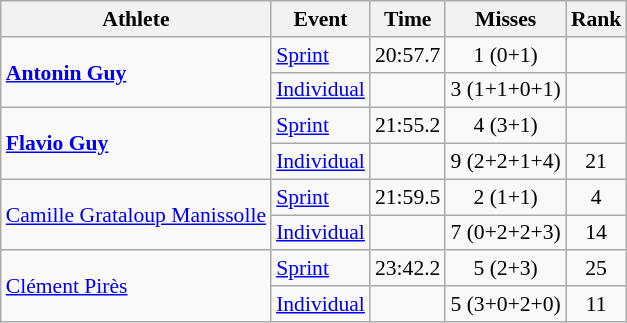<table class="wikitable" style="font-size:90%">
<tr>
<th>Athlete</th>
<th>Event</th>
<th>Time</th>
<th>Misses</th>
<th>Rank</th>
</tr>
<tr align=center>
<td align=left rowspan=2><strong><a href='#'>Antonin Guy</a></strong></td>
<td align=left><a href='#'>Sprint</a></td>
<td>20:57.7</td>
<td>1 (0+1)</td>
<td></td>
</tr>
<tr align=center>
<td align=left><a href='#'>Individual</a></td>
<td></td>
<td>3 (1+1+0+1)</td>
<td></td>
</tr>
<tr align=center>
<td align=left rowspan=2><strong><a href='#'>Flavio Guy</a></strong></td>
<td align=left><a href='#'>Sprint</a></td>
<td>21:55.2</td>
<td>4 (3+1)</td>
<td></td>
</tr>
<tr align=center>
<td align=left><a href='#'>Individual</a></td>
<td></td>
<td>9 (2+2+1+4)</td>
<td>21</td>
</tr>
<tr align=center>
<td align=left rowspan=2><a href='#'>Camille Grataloup Manissolle</a></td>
<td align=left><a href='#'>Sprint</a></td>
<td>21:59.5</td>
<td>2 (1+1)</td>
<td>4</td>
</tr>
<tr align=center>
<td align=left><a href='#'>Individual</a></td>
<td></td>
<td>7 (0+2+2+3)</td>
<td>14</td>
</tr>
<tr align=center>
<td align=left rowspan=2><a href='#'>Clément Pirès</a></td>
<td align=left><a href='#'>Sprint</a></td>
<td>23:42.2</td>
<td>5 (2+3)</td>
<td>25</td>
</tr>
<tr align=center>
<td align=left><a href='#'>Individual</a></td>
<td></td>
<td>5 (3+0+2+0)</td>
<td>11</td>
</tr>
</table>
